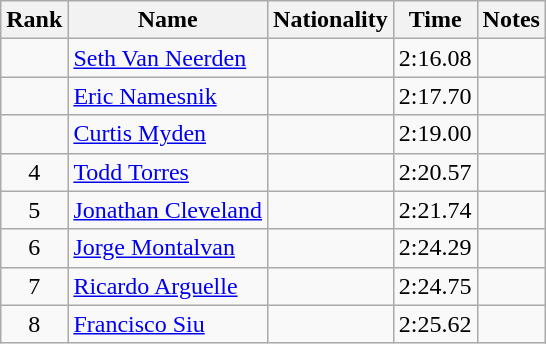<table class="wikitable sortable" style="text-align:center">
<tr>
<th>Rank</th>
<th>Name</th>
<th>Nationality</th>
<th>Time</th>
<th>Notes</th>
</tr>
<tr>
<td></td>
<td align=left><a href='#'>Seth Van Neerden</a></td>
<td align=left></td>
<td>2:16.08</td>
<td></td>
</tr>
<tr>
<td></td>
<td align=left><a href='#'>Eric Namesnik</a></td>
<td align=left></td>
<td>2:17.70</td>
<td></td>
</tr>
<tr>
<td></td>
<td align=left><a href='#'>Curtis Myden</a></td>
<td align=left></td>
<td>2:19.00</td>
<td></td>
</tr>
<tr>
<td>4</td>
<td align=left><a href='#'>Todd Torres</a></td>
<td align=left></td>
<td>2:20.57</td>
<td></td>
</tr>
<tr>
<td>5</td>
<td align=left><a href='#'>Jonathan Cleveland</a></td>
<td align=left></td>
<td>2:21.74</td>
<td></td>
</tr>
<tr>
<td>6</td>
<td align=left><a href='#'>Jorge Montalvan</a></td>
<td align=left></td>
<td>2:24.29</td>
<td></td>
</tr>
<tr>
<td>7</td>
<td align=left><a href='#'>Ricardo Arguelle</a></td>
<td align=left></td>
<td>2:24.75</td>
<td></td>
</tr>
<tr>
<td>8</td>
<td align=left><a href='#'>Francisco Siu</a></td>
<td align=left></td>
<td>2:25.62</td>
<td></td>
</tr>
</table>
